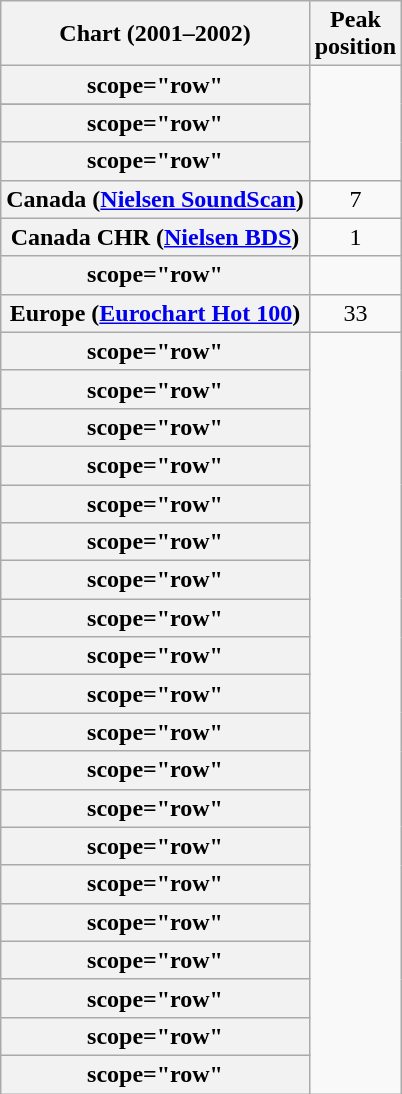<table class="wikitable sortable plainrowheaders" style="text-align:center">
<tr>
<th scope="col">Chart (2001–2002)</th>
<th scope="col">Peak<br>position</th>
</tr>
<tr>
<th>scope="row"</th>
</tr>
<tr>
</tr>
<tr>
<th>scope="row"</th>
</tr>
<tr>
<th>scope="row"</th>
</tr>
<tr>
<th scope="row">Canada (<a href='#'>Nielsen SoundScan</a>)</th>
<td>7</td>
</tr>
<tr>
<th scope="row">Canada CHR (<a href='#'>Nielsen BDS</a>)</th>
<td>1</td>
</tr>
<tr>
<th>scope="row"</th>
</tr>
<tr>
<th scope="row">Europe (<a href='#'>Eurochart Hot 100</a>)</th>
<td>33</td>
</tr>
<tr>
<th>scope="row"</th>
</tr>
<tr>
<th>scope="row"</th>
</tr>
<tr>
<th>scope="row"</th>
</tr>
<tr>
<th>scope="row"</th>
</tr>
<tr>
<th>scope="row"</th>
</tr>
<tr>
<th>scope="row"</th>
</tr>
<tr>
<th>scope="row"</th>
</tr>
<tr>
<th>scope="row"</th>
</tr>
<tr>
<th>scope="row"</th>
</tr>
<tr>
<th>scope="row"</th>
</tr>
<tr>
<th>scope="row"</th>
</tr>
<tr>
<th>scope="row"</th>
</tr>
<tr>
<th>scope="row"</th>
</tr>
<tr>
<th>scope="row"</th>
</tr>
<tr>
<th>scope="row"</th>
</tr>
<tr>
<th>scope="row"</th>
</tr>
<tr>
<th>scope="row"</th>
</tr>
<tr>
<th>scope="row"</th>
</tr>
<tr>
<th>scope="row"</th>
</tr>
<tr>
<th>scope="row"</th>
</tr>
</table>
